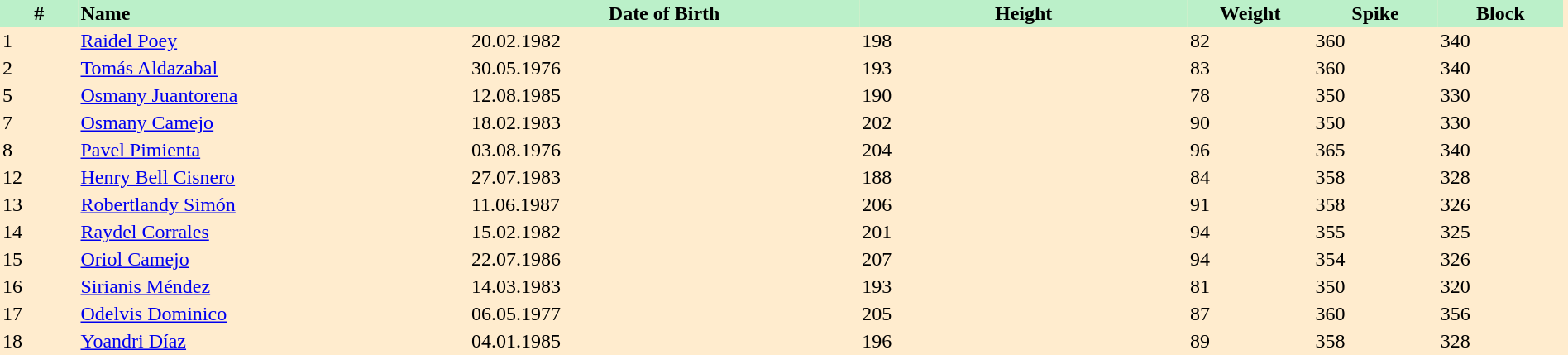<table border=0 cellpadding=2 cellspacing=0  |- style="background: #FFECCE" style="text-align:center; font-size:90%;" width=100%>
<tr style="background: #BBF0C9">
<th width=5%>#</th>
<th width=25% align=left>Name</th>
<th width=25%>Date of Birth</th>
<th width=21%>Height</th>
<th width=8%>Weight</th>
<th width=8%>Spike</th>
<th width=8%>Block</th>
</tr>
<tr>
<td>1</td>
<td align=left><a href='#'>Raidel Poey</a></td>
<td>20.02.1982</td>
<td>198</td>
<td>82</td>
<td>360</td>
<td>340</td>
<td></td>
</tr>
<tr>
<td>2</td>
<td align=left><a href='#'>Tomás Aldazabal</a></td>
<td>30.05.1976</td>
<td>193</td>
<td>83</td>
<td>360</td>
<td>340</td>
<td></td>
</tr>
<tr>
<td>5</td>
<td align=left><a href='#'>Osmany Juantorena</a></td>
<td>12.08.1985</td>
<td>190</td>
<td>78</td>
<td>350</td>
<td>330</td>
<td></td>
</tr>
<tr>
<td>7</td>
<td align=left><a href='#'>Osmany Camejo</a></td>
<td>18.02.1983</td>
<td>202</td>
<td>90</td>
<td>350</td>
<td>330</td>
<td></td>
</tr>
<tr>
<td>8</td>
<td align=left><a href='#'>Pavel Pimienta</a></td>
<td>03.08.1976</td>
<td>204</td>
<td>96</td>
<td>365</td>
<td>340</td>
<td></td>
</tr>
<tr>
<td>12</td>
<td align=left><a href='#'>Henry Bell Cisnero</a></td>
<td>27.07.1983</td>
<td>188</td>
<td>84</td>
<td>358</td>
<td>328</td>
<td></td>
</tr>
<tr>
<td>13</td>
<td align=left><a href='#'>Robertlandy Simón</a></td>
<td>11.06.1987</td>
<td>206</td>
<td>91</td>
<td>358</td>
<td>326</td>
<td></td>
</tr>
<tr>
<td>14</td>
<td align=left><a href='#'>Raydel Corrales</a></td>
<td>15.02.1982</td>
<td>201</td>
<td>94</td>
<td>355</td>
<td>325</td>
<td></td>
</tr>
<tr>
<td>15</td>
<td align=left><a href='#'>Oriol Camejo</a></td>
<td>22.07.1986</td>
<td>207</td>
<td>94</td>
<td>354</td>
<td>326</td>
<td></td>
</tr>
<tr>
<td>16</td>
<td align=left><a href='#'>Sirianis Méndez</a></td>
<td>14.03.1983</td>
<td>193</td>
<td>81</td>
<td>350</td>
<td>320</td>
<td></td>
</tr>
<tr>
<td>17</td>
<td align=left><a href='#'>Odelvis Dominico</a></td>
<td>06.05.1977</td>
<td>205</td>
<td>87</td>
<td>360</td>
<td>356</td>
<td></td>
</tr>
<tr>
<td>18</td>
<td align=left><a href='#'>Yoandri Díaz</a></td>
<td>04.01.1985</td>
<td>196</td>
<td>89</td>
<td>358</td>
<td>328</td>
<td></td>
</tr>
</table>
